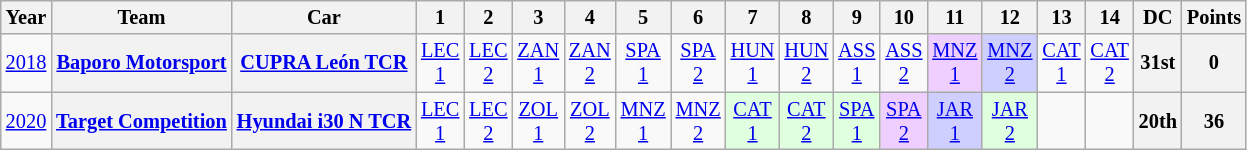<table class="wikitable" style="text-align:center; font-size:85%">
<tr>
<th>Year</th>
<th>Team</th>
<th>Car</th>
<th>1</th>
<th>2</th>
<th>3</th>
<th>4</th>
<th>5</th>
<th>6</th>
<th>7</th>
<th>8</th>
<th>9</th>
<th>10</th>
<th>11</th>
<th>12</th>
<th>13</th>
<th>14</th>
<th>DC</th>
<th>Points</th>
</tr>
<tr>
<td><a href='#'>2018</a></td>
<th><a href='#'>Baporo Motorsport</a></th>
<th><a href='#'>CUPRA León TCR</a></th>
<td><a href='#'>LEC<br>1</a></td>
<td><a href='#'>LEC<br>2</a></td>
<td><a href='#'>ZAN<br>1</a></td>
<td><a href='#'>ZAN<br>2</a></td>
<td><a href='#'>SPA<br>1</a></td>
<td><a href='#'>SPA<br>2</a></td>
<td><a href='#'>HUN<br>1</a></td>
<td><a href='#'>HUN<br>2</a></td>
<td><a href='#'>ASS<br>1</a></td>
<td><a href='#'>ASS<br>2</a></td>
<td style="background:#EFCFFF;"><a href='#'>MNZ<br>1</a><br></td>
<td style="background:#CFCFFF;"><a href='#'>MNZ<br>2</a><br></td>
<td><a href='#'>CAT<br>1</a></td>
<td><a href='#'>CAT<br>2</a></td>
<th>31st</th>
<th>0</th>
</tr>
<tr>
<td><a href='#'>2020</a></td>
<th><a href='#'>Target Competition</a></th>
<th><a href='#'>Hyundai i30 N TCR</a></th>
<td><a href='#'>LEC<br>1</a></td>
<td><a href='#'>LEC<br>2</a></td>
<td><a href='#'>ZOL<br>1</a></td>
<td><a href='#'>ZOL<br>2</a></td>
<td><a href='#'>MNZ<br>1</a></td>
<td><a href='#'>MNZ<br>2</a></td>
<td style="background:#DFFFDF;"><a href='#'>CAT<br>1</a><br></td>
<td style="background:#DFFFDF;"><a href='#'>CAT<br>2</a><br></td>
<td style="background:#DFFFDF;"><a href='#'>SPA<br>1</a><br></td>
<td style="background:#EFCFFF;"><a href='#'>SPA<br>2</a><br></td>
<td style="background:#CFCFFF;"><a href='#'>JAR<br>1</a><br></td>
<td style="background:#DFFFDF;"><a href='#'>JAR<br>2</a><br></td>
<td></td>
<td></td>
<th>20th</th>
<th>36</th>
</tr>
</table>
